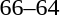<table style="text-align:center">
<tr>
<th width=200></th>
<th width=100></th>
<th width=200></th>
</tr>
<tr>
<td align=right><strong></strong></td>
<td align=center>66–64</td>
<td align=left></td>
</tr>
</table>
